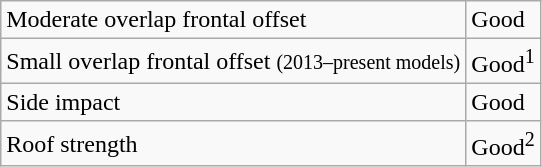<table class="wikitable">
<tr>
<td>Moderate overlap frontal offset</td>
<td>Good</td>
</tr>
<tr>
<td>Small overlap frontal offset <small>(2013–present models)</small></td>
<td>Good<sup>1</sup></td>
</tr>
<tr>
<td>Side impact</td>
<td>Good</td>
</tr>
<tr>
<td>Roof strength</td>
<td>Good<sup>2</sup></td>
</tr>
</table>
